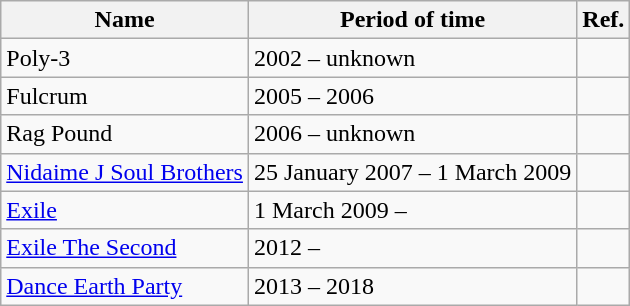<table class="wikitable">
<tr>
<th>Name</th>
<th>Period of time</th>
<th>Ref.</th>
</tr>
<tr>
<td>Poly-3</td>
<td>2002 – unknown</td>
<td></td>
</tr>
<tr>
<td>Fulcrum</td>
<td>2005 – 2006</td>
<td></td>
</tr>
<tr>
<td>Rag Pound</td>
<td>2006 – unknown</td>
<td></td>
</tr>
<tr>
<td><a href='#'>Nidaime J Soul Brothers</a></td>
<td>25 January 2007 – 1 March 2009</td>
<td></td>
</tr>
<tr>
<td><a href='#'>Exile</a></td>
<td>1 March 2009 –</td>
<td></td>
</tr>
<tr>
<td><a href='#'>Exile The Second</a></td>
<td>2012 –</td>
<td></td>
</tr>
<tr>
<td><a href='#'>Dance Earth Party</a></td>
<td>2013 – 2018</td>
<td></td>
</tr>
</table>
